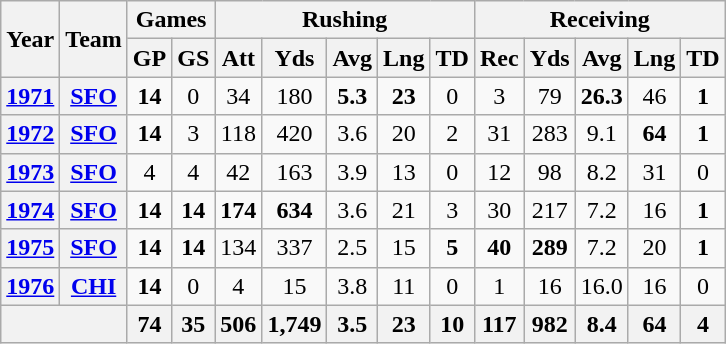<table class="wikitable" style="text-align:center;">
<tr>
<th rowspan="2">Year</th>
<th rowspan="2">Team</th>
<th colspan="2">Games</th>
<th colspan="5">Rushing</th>
<th colspan="5">Receiving</th>
</tr>
<tr>
<th>GP</th>
<th>GS</th>
<th>Att</th>
<th>Yds</th>
<th>Avg</th>
<th>Lng</th>
<th>TD</th>
<th>Rec</th>
<th>Yds</th>
<th>Avg</th>
<th>Lng</th>
<th>TD</th>
</tr>
<tr>
<th><a href='#'>1971</a></th>
<th><a href='#'>SFO</a></th>
<td><strong>14</strong></td>
<td>0</td>
<td>34</td>
<td>180</td>
<td><strong>5.3</strong></td>
<td><strong>23</strong></td>
<td>0</td>
<td>3</td>
<td>79</td>
<td><strong>26.3</strong></td>
<td>46</td>
<td><strong>1</strong></td>
</tr>
<tr>
<th><a href='#'>1972</a></th>
<th><a href='#'>SFO</a></th>
<td><strong>14</strong></td>
<td>3</td>
<td>118</td>
<td>420</td>
<td>3.6</td>
<td>20</td>
<td>2</td>
<td>31</td>
<td>283</td>
<td>9.1</td>
<td><strong>64</strong></td>
<td><strong>1</strong></td>
</tr>
<tr>
<th><a href='#'>1973</a></th>
<th><a href='#'>SFO</a></th>
<td>4</td>
<td>4</td>
<td>42</td>
<td>163</td>
<td>3.9</td>
<td>13</td>
<td>0</td>
<td>12</td>
<td>98</td>
<td>8.2</td>
<td>31</td>
<td>0</td>
</tr>
<tr>
<th><a href='#'>1974</a></th>
<th><a href='#'>SFO</a></th>
<td><strong>14</strong></td>
<td><strong>14</strong></td>
<td><strong>174</strong></td>
<td><strong>634</strong></td>
<td>3.6</td>
<td>21</td>
<td>3</td>
<td>30</td>
<td>217</td>
<td>7.2</td>
<td>16</td>
<td><strong>1</strong></td>
</tr>
<tr>
<th><a href='#'>1975</a></th>
<th><a href='#'>SFO</a></th>
<td><strong>14</strong></td>
<td><strong>14</strong></td>
<td>134</td>
<td>337</td>
<td>2.5</td>
<td>15</td>
<td><strong>5</strong></td>
<td><strong>40</strong></td>
<td><strong>289</strong></td>
<td>7.2</td>
<td>20</td>
<td><strong>1</strong></td>
</tr>
<tr>
<th><a href='#'>1976</a></th>
<th><a href='#'>CHI</a></th>
<td><strong>14</strong></td>
<td>0</td>
<td>4</td>
<td>15</td>
<td>3.8</td>
<td>11</td>
<td>0</td>
<td>1</td>
<td>16</td>
<td>16.0</td>
<td>16</td>
<td>0</td>
</tr>
<tr>
<th colspan="2"></th>
<th>74</th>
<th>35</th>
<th>506</th>
<th>1,749</th>
<th>3.5</th>
<th>23</th>
<th>10</th>
<th>117</th>
<th>982</th>
<th>8.4</th>
<th>64</th>
<th>4</th>
</tr>
</table>
